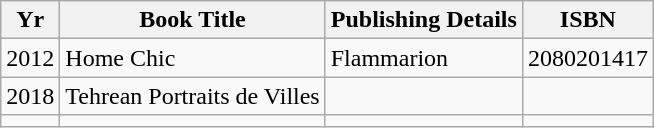<table class="wikitable">
<tr>
<th>Yr</th>
<th>Book Title</th>
<th>Publishing Details</th>
<th>ISBN</th>
</tr>
<tr>
<td>2012</td>
<td>Home Chic</td>
<td>Flammarion</td>
<td>2080201417</td>
</tr>
<tr>
<td>2018</td>
<td>Tehrean Portraits de Villes</td>
<td></td>
<td></td>
</tr>
<tr>
<td></td>
<td></td>
<td></td>
<td></td>
</tr>
</table>
